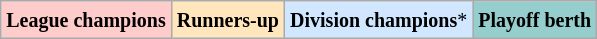<table class="wikitable">
<tr>
<td bgcolor="#FFCCCC"><small><strong>League champions</strong></small></td>
<td bgcolor="#FFE6BD"><small><strong>Runners-up</strong></small></td>
<td bgcolor="#D0E7FF"><small><strong>Division champions</strong>*</small></td>
<td bgcolor="#96CDCD"><small><strong>Playoff berth</strong></small></td>
</tr>
</table>
